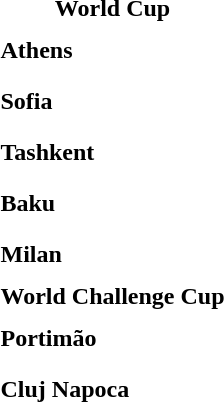<table>
<tr>
<td colspan="4" style="text-align:center;"><strong>World Cup</strong></td>
</tr>
<tr>
<th scope=row style="text-align:left">Athens</th>
<td style="height:30px;"></td>
<td style="height:30px;"></td>
<td style="height:30px;"></td>
</tr>
<tr>
<th scope=row style="text-align:left">Sofia</th>
<td style="height:30px;"></td>
<td style="height:30px;"></td>
<td style="height:30px;"></td>
</tr>
<tr>
<th scope=row style="text-align:left">Tashkent</th>
<td style="height:30px;"></td>
<td style="height:30px;"></td>
<td style="height:30px;"></td>
</tr>
<tr>
<th scope=row style="text-align:left">Baku</th>
<td style="height:30px;"></td>
<td style="height:30px;"></td>
<td style="height:30px;"></td>
</tr>
<tr>
<th scope=row style="text-align:left">Milan</th>
<td style="height:30px;"></td>
<td style="height:30px;"></td>
<td style="height:30px;"></td>
</tr>
<tr>
<td colspan="4" style="text-align:center;"><strong>World Challenge Cup</strong></td>
</tr>
<tr>
<th scope=row style="text-align:left">Portimão</th>
<td style="height:30px;"></td>
<td style="height:30px;"></td>
<td style="height:30px;"></td>
</tr>
<tr>
<th scope=row style="text-align:left">Cluj Napoca</th>
<td style="height:30px;"></td>
<td style="height:30px;"></td>
<td style="height:30px;"></td>
</tr>
<tr>
</tr>
</table>
